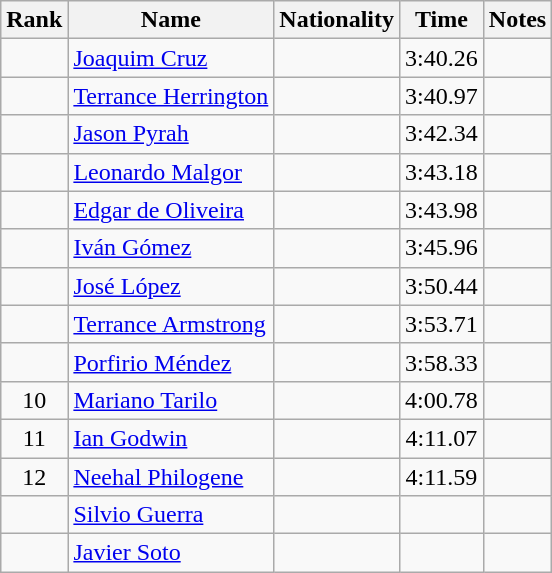<table class="wikitable sortable" style="text-align:center">
<tr>
<th>Rank</th>
<th>Name</th>
<th>Nationality</th>
<th>Time</th>
<th>Notes</th>
</tr>
<tr>
<td></td>
<td align=left><a href='#'>Joaquim Cruz</a></td>
<td align=left></td>
<td>3:40.26</td>
<td></td>
</tr>
<tr>
<td></td>
<td align=left><a href='#'>Terrance Herrington</a></td>
<td align=left></td>
<td>3:40.97</td>
<td></td>
</tr>
<tr>
<td></td>
<td align=left><a href='#'>Jason Pyrah</a></td>
<td align=left></td>
<td>3:42.34</td>
<td></td>
</tr>
<tr>
<td></td>
<td align=left><a href='#'>Leonardo Malgor</a></td>
<td align=left></td>
<td>3:43.18</td>
<td></td>
</tr>
<tr>
<td></td>
<td align=left><a href='#'>Edgar de Oliveira</a></td>
<td align=left></td>
<td>3:43.98</td>
<td></td>
</tr>
<tr>
<td></td>
<td align=left><a href='#'>Iván Gómez</a></td>
<td align=left></td>
<td>3:45.96</td>
<td></td>
</tr>
<tr>
<td></td>
<td align=left><a href='#'>José López</a></td>
<td align=left></td>
<td>3:50.44</td>
<td></td>
</tr>
<tr>
<td></td>
<td align=left><a href='#'>Terrance Armstrong</a></td>
<td align=left></td>
<td>3:53.71</td>
<td></td>
</tr>
<tr>
<td></td>
<td align=left><a href='#'>Porfirio Méndez</a></td>
<td align=left></td>
<td>3:58.33</td>
<td></td>
</tr>
<tr>
<td>10</td>
<td align=left><a href='#'>Mariano Tarilo</a></td>
<td align=left></td>
<td>4:00.78</td>
<td></td>
</tr>
<tr>
<td>11</td>
<td align=left><a href='#'>Ian Godwin</a></td>
<td align=left></td>
<td>4:11.07</td>
<td></td>
</tr>
<tr>
<td>12</td>
<td align=left><a href='#'>Neehal Philogene</a></td>
<td align=left></td>
<td>4:11.59</td>
<td></td>
</tr>
<tr>
<td></td>
<td align=left><a href='#'>Silvio Guerra</a></td>
<td align=left></td>
<td></td>
<td></td>
</tr>
<tr>
<td></td>
<td align=left><a href='#'>Javier Soto</a></td>
<td align=left></td>
<td></td>
<td></td>
</tr>
</table>
